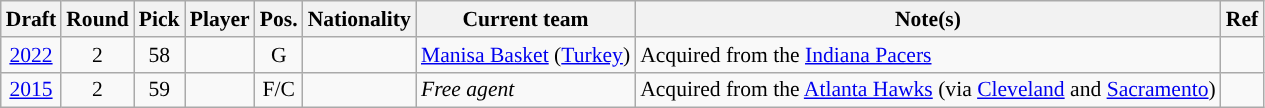<table class="wikitable sortable" style="text-align:left; font-size:90%;">
<tr>
<th>Draft</th>
<th>Round</th>
<th>Pick</th>
<th>Player</th>
<th>Pos.</th>
<th>Nationality</th>
<th>Current team</th>
<th>Note(s)</th>
<th class="unsortable">Ref</th>
</tr>
<tr>
<td style="text-align:center;"><a href='#'>2022</a></td>
<td style="text-align:center;">2</td>
<td style="text-align:center;">58</td>
<td></td>
<td style="text-align:center;">G</td>
<td></td>
<td><a href='#'>Manisa Basket</a> (<a href='#'>Turkey</a>)</td>
<td>Acquired from the <a href='#'>Indiana Pacers</a></td>
<td style="text-align:center;"></td>
</tr>
<tr>
<td style="text-align:center;"><a href='#'>2015</a></td>
<td style="text-align:center;">2</td>
<td style="text-align:center;">59</td>
<td></td>
<td style="text-align:center">F/C</td>
<td></td>
<td><em>Free agent</em></td>
<td>Acquired from the <a href='#'>Atlanta Hawks</a> (via <a href='#'>Cleveland</a> and <a href='#'>Sacramento</a>)</td>
<td style="text-align:center;"></td>
</tr>
</table>
